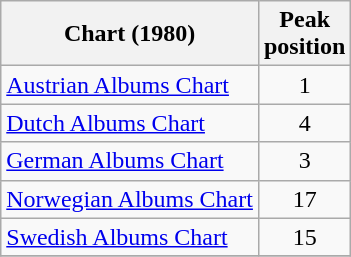<table class="wikitable sortable plainrowheaders">
<tr>
<th scope="col">Chart (1980)</th>
<th scope="col">Peak<br>position</th>
</tr>
<tr>
<td align="left"><a href='#'>Austrian Albums Chart</a></td>
<td align="center">1</td>
</tr>
<tr>
<td align="left"><a href='#'>Dutch Albums Chart</a></td>
<td align="center">4</td>
</tr>
<tr>
<td align="left"><a href='#'>German Albums Chart</a></td>
<td align="center">3</td>
</tr>
<tr>
<td align="left"><a href='#'>Norwegian Albums Chart</a></td>
<td align="center">17</td>
</tr>
<tr>
<td align="left"><a href='#'>Swedish Albums Chart</a></td>
<td align="center">15</td>
</tr>
<tr>
</tr>
</table>
